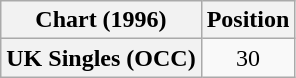<table class="wikitable plainrowheaders" style="text-align:center">
<tr>
<th>Chart (1996)</th>
<th>Position</th>
</tr>
<tr>
<th scope="row">UK Singles (OCC)</th>
<td>30</td>
</tr>
</table>
